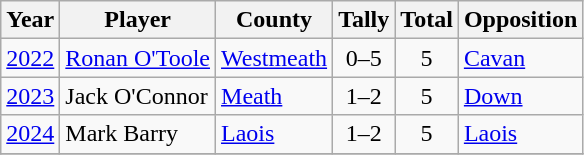<table class="wikitable sortable">
<tr>
<th>Year</th>
<th>Player</th>
<th>County</th>
<th>Tally</th>
<th>Total</th>
<th>Opposition</th>
</tr>
<tr>
<td rowspan="1" align="center"><a href='#'>2022</a></td>
<td> <a href='#'>Ronan O'Toole</a></td>
<td><a href='#'>Westmeath</a></td>
<td align="center">0–5</td>
<td align="center">5</td>
<td><a href='#'>Cavan</a></td>
</tr>
<tr>
<td rowspan="1" align="center"><a href='#'>2023</a></td>
<td> Jack O'Connor</td>
<td><a href='#'>Meath</a></td>
<td align="center">1–2</td>
<td align="center">5</td>
<td><a href='#'>Down</a></td>
</tr>
<tr>
<td rowspan="1" align="center"><a href='#'>2024</a></td>
<td> Mark Barry</td>
<td><a href='#'>Laois</a></td>
<td align="center">1–2</td>
<td align="center">5</td>
<td><a href='#'>Laois</a></td>
</tr>
<tr>
</tr>
</table>
